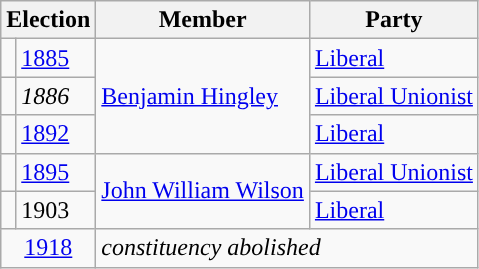<table class="wikitable">
<tr>
<th colspan="2">Election</th>
<th>Member</th>
<th>Party</th>
</tr>
<tr>
<td style="color:inherit;background-color: "></td>
<td><a href='#'>1885</a></td>
<td rowspan="3"><a href='#'>Benjamin Hingley</a></td>
<td><a href='#'>Liberal</a></td>
</tr>
<tr>
<td style="color:inherit;background-color: "></td>
<td><em>1886</em></td>
<td><a href='#'>Liberal Unionist</a></td>
</tr>
<tr>
<td style="color:inherit;background-color: "></td>
<td><a href='#'>1892</a></td>
<td><a href='#'>Liberal</a></td>
</tr>
<tr>
<td style="color:inherit;background-color: "></td>
<td><a href='#'>1895</a></td>
<td rowspan=2><a href='#'>John William Wilson</a></td>
<td><a href='#'>Liberal Unionist</a></td>
</tr>
<tr>
<td style="color:inherit;background-color: "></td>
<td>1903</td>
<td><a href='#'>Liberal</a></td>
</tr>
<tr>
<td colspan="2" align="center"><a href='#'>1918</a></td>
<td colspan="2"><em>constituency abolished</em></td>
</tr>
</table>
